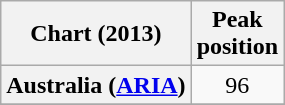<table class="wikitable sortable plainrowheaders" style="text-align: center;">
<tr>
<th scope="col">Chart (2013)</th>
<th scope="col">Peak<br>position</th>
</tr>
<tr>
<th scope="row">Australia (<a href='#'>ARIA</a>)</th>
<td>96</td>
</tr>
<tr>
</tr>
</table>
